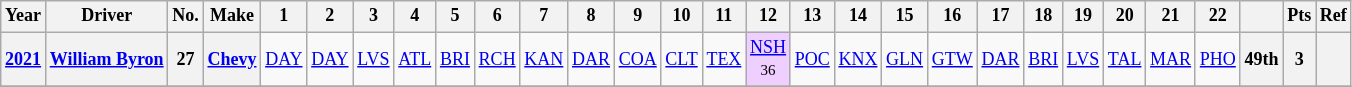<table class="wikitable" style="text-align:center; font-size:75%">
<tr>
<th>Year</th>
<th>Driver</th>
<th>No.</th>
<th>Make</th>
<th>1</th>
<th>2</th>
<th>3</th>
<th>4</th>
<th>5</th>
<th>6</th>
<th>7</th>
<th>8</th>
<th>9</th>
<th>10</th>
<th>11</th>
<th>12</th>
<th>13</th>
<th>14</th>
<th>15</th>
<th>16</th>
<th>17</th>
<th>18</th>
<th>19</th>
<th>20</th>
<th>21</th>
<th>22</th>
<th></th>
<th>Pts</th>
<th>Ref</th>
</tr>
<tr>
<th><a href='#'>2021</a></th>
<th><a href='#'>William Byron</a></th>
<th>27</th>
<th><a href='#'>Chevy</a></th>
<td><a href='#'>DAY</a></td>
<td><a href='#'>DAY</a></td>
<td><a href='#'>LVS</a></td>
<td><a href='#'>ATL</a></td>
<td><a href='#'>BRI</a></td>
<td><a href='#'>RCH</a></td>
<td><a href='#'>KAN</a></td>
<td><a href='#'>DAR</a></td>
<td><a href='#'>COA</a></td>
<td><a href='#'>CLT</a></td>
<td><a href='#'>TEX</a></td>
<td style="background:#EFCFFF;"><a href='#'>NSH</a><br><small>36</small></td>
<td><a href='#'>POC</a></td>
<td><a href='#'>KNX</a></td>
<td><a href='#'>GLN</a></td>
<td><a href='#'>GTW</a></td>
<td><a href='#'>DAR</a></td>
<td><a href='#'>BRI</a></td>
<td><a href='#'>LVS</a></td>
<td><a href='#'>TAL</a></td>
<td><a href='#'>MAR</a></td>
<td><a href='#'>PHO</a></td>
<th>49th</th>
<th>3</th>
<th></th>
</tr>
<tr>
</tr>
</table>
